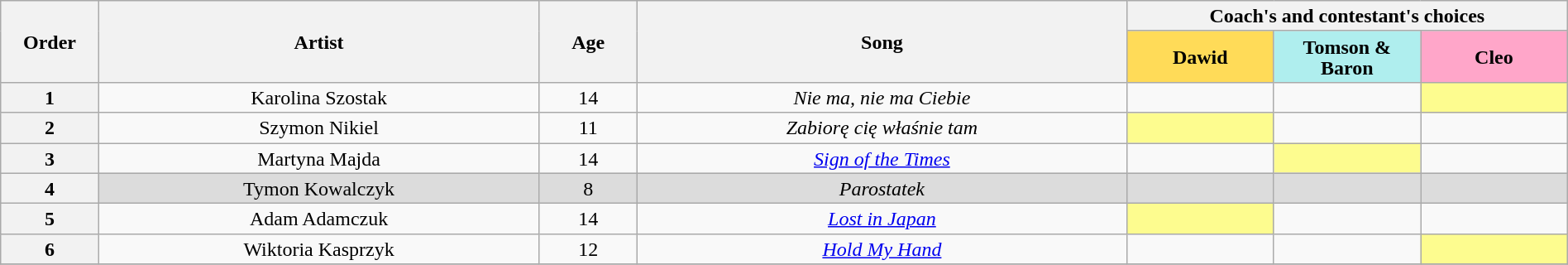<table class="wikitable" style="text-align:center; line-height:17px; width:100%;">
<tr>
<th scope="col" rowspan="2" style="width:04%;">Order</th>
<th scope="col" rowspan="2" style="width:18%;">Artist</th>
<th scope="col" rowspan="2" style="width:04%;">Age</th>
<th scope="col" rowspan="2" style="width:20%;">Song</th>
<th colspan="3">Coach's and contestant's choices</th>
</tr>
<tr>
<th style="width:06%; background:#ffdb58;">Dawid</th>
<th style="width:06%; background:#afeeee;">Tomson & Baron</th>
<th style="width:06%; background:#FFA6C9;">Cleo</th>
</tr>
<tr>
<th>1</th>
<td>Karolina Szostak</td>
<td>14</td>
<td><em>Nie ma, nie ma Ciebie</em></td>
<td></td>
<td></td>
<td style="background:#fdfc8f;"></td>
</tr>
<tr>
<th>2</th>
<td>Szymon Nikiel</td>
<td>11</td>
<td><em>Zabiorę cię właśnie tam</em></td>
<td style="background:#fdfc8f;"></td>
<td></td>
<td></td>
</tr>
<tr>
<th>3</th>
<td>Martyna Majda</td>
<td>14</td>
<td><em><a href='#'>Sign of the Times</a></em></td>
<td></td>
<td style="background:#fdfc8f;"></td>
<td></td>
</tr>
<tr style="background:#DCDCDC;">
<th>4</th>
<td>Tymon Kowalczyk</td>
<td>8</td>
<td><em>Parostatek</em></td>
<td></td>
<td></td>
<td></td>
</tr>
<tr>
<th>5</th>
<td>Adam Adamczuk</td>
<td>14</td>
<td><em><a href='#'>Lost in Japan</a></em></td>
<td style="background:#fdfc8f;"></td>
<td></td>
<td></td>
</tr>
<tr>
<th>6</th>
<td>Wiktoria Kasprzyk</td>
<td>12</td>
<td><em><a href='#'>Hold My Hand</a></em></td>
<td></td>
<td></td>
<td style="background:#fdfc8f;"></td>
</tr>
<tr>
</tr>
</table>
